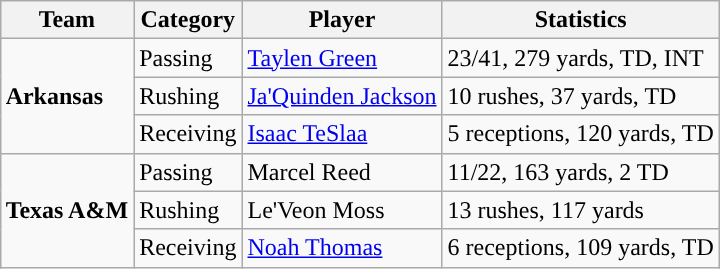<table class="wikitable" style="float: right;">
<tr>
<th>Team</th>
<th>Category</th>
<th>Player</th>
<th>Statistics</th>
</tr>
<tr>
<td rowspan=3><strong>Arkansas</strong></td>
<td>Passing</td>
<td><a href='#'>Taylen Green</a></td>
<td>23/41, 279 yards, TD, INT</td>
</tr>
<tr>
<td>Rushing</td>
<td><a href='#'>Ja'Quinden Jackson</a></td>
<td>10 rushes, 37 yards, TD</td>
</tr>
<tr>
<td>Receiving</td>
<td><a href='#'>Isaac TeSlaa</a></td>
<td>5 receptions, 120 yards, TD</td>
</tr>
<tr>
<td rowspan=3><strong>Texas A&M</strong></td>
<td>Passing</td>
<td>Marcel Reed</td>
<td>11/22, 163 yards, 2 TD</td>
</tr>
<tr>
<td>Rushing</td>
<td>Le'Veon Moss</td>
<td>13 rushes, 117 yards</td>
</tr>
<tr>
<td>Receiving</td>
<td><a href='#'>Noah Thomas</a></td>
<td>6 receptions, 109 yards, TD</td>
</tr>
</table>
